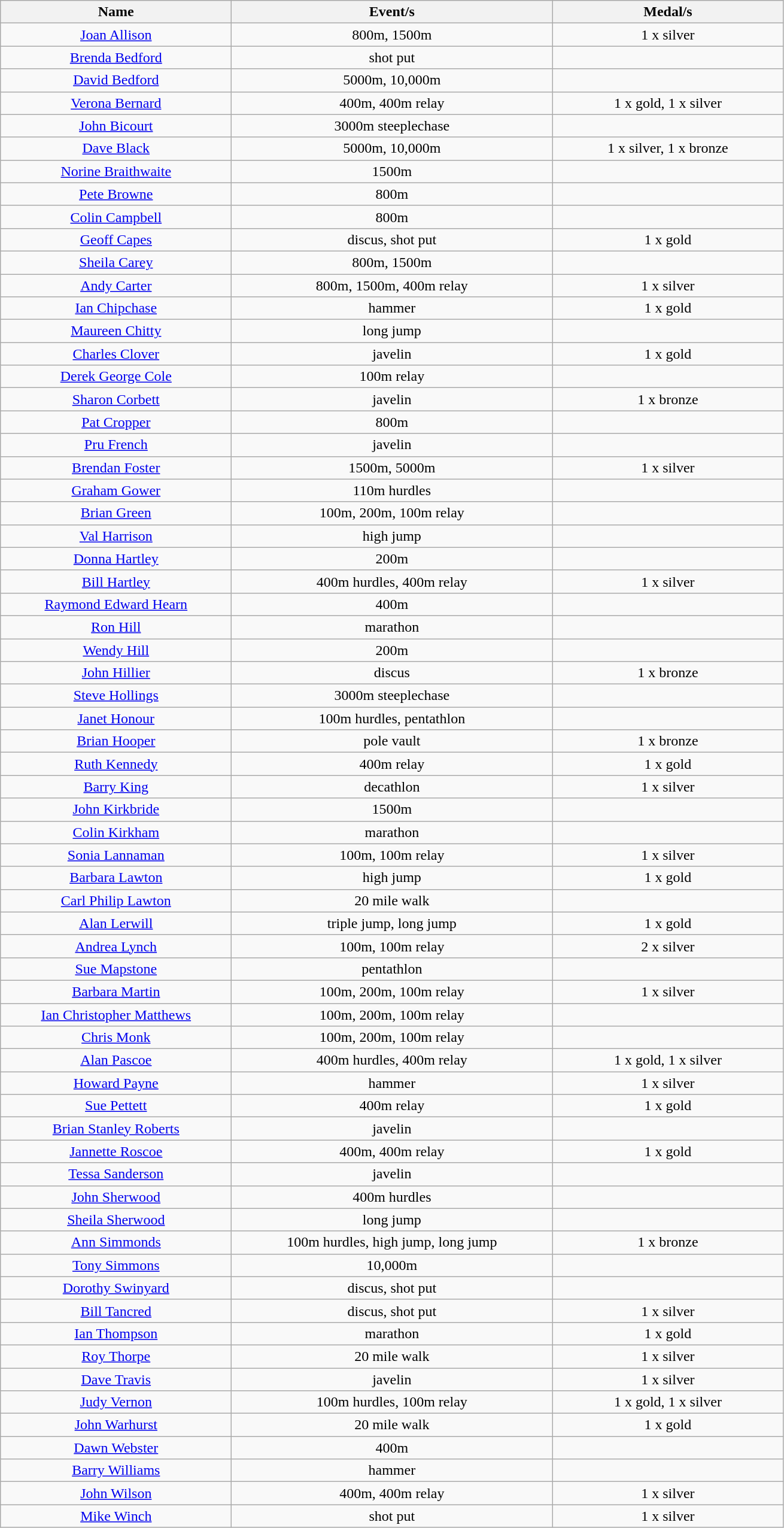<table class="wikitable" style="text-align: center">
<tr>
<th width=250>Name</th>
<th width=350>Event/s</th>
<th width=250>Medal/s</th>
</tr>
<tr>
<td><a href='#'>Joan Allison</a></td>
<td>800m, 1500m</td>
<td>1 x silver</td>
</tr>
<tr>
<td><a href='#'>Brenda Bedford</a></td>
<td>shot put</td>
<td></td>
</tr>
<tr>
<td><a href='#'>David Bedford</a></td>
<td>5000m, 10,000m</td>
<td></td>
</tr>
<tr>
<td><a href='#'>Verona Bernard</a></td>
<td>400m, 400m relay</td>
<td>1 x gold, 1 x silver</td>
</tr>
<tr>
<td><a href='#'>John Bicourt</a></td>
<td>3000m steeplechase</td>
<td></td>
</tr>
<tr>
<td><a href='#'>Dave Black</a></td>
<td>5000m, 10,000m</td>
<td>1 x silver, 1 x bronze</td>
</tr>
<tr>
<td><a href='#'>Norine Braithwaite</a></td>
<td>1500m</td>
<td></td>
</tr>
<tr>
<td><a href='#'>Pete Browne</a></td>
<td>800m</td>
<td></td>
</tr>
<tr>
<td><a href='#'>Colin Campbell</a></td>
<td>800m</td>
<td></td>
</tr>
<tr>
<td><a href='#'>Geoff Capes</a></td>
<td>discus, shot put</td>
<td>1 x gold</td>
</tr>
<tr>
<td><a href='#'>Sheila Carey</a></td>
<td>800m, 1500m</td>
<td></td>
</tr>
<tr>
<td><a href='#'>Andy Carter</a></td>
<td>800m, 1500m, 400m relay</td>
<td>1 x silver</td>
</tr>
<tr>
<td><a href='#'>Ian  Chipchase</a></td>
<td>hammer</td>
<td>1 x gold</td>
</tr>
<tr>
<td><a href='#'>Maureen Chitty</a></td>
<td>long jump</td>
<td></td>
</tr>
<tr>
<td><a href='#'>Charles Clover</a></td>
<td>javelin</td>
<td>1 x gold</td>
</tr>
<tr>
<td><a href='#'>Derek George Cole</a></td>
<td>100m relay</td>
<td></td>
</tr>
<tr>
<td><a href='#'>Sharon Corbett</a></td>
<td>javelin</td>
<td>1 x bronze</td>
</tr>
<tr>
<td><a href='#'>Pat Cropper</a></td>
<td>800m</td>
<td></td>
</tr>
<tr>
<td><a href='#'>Pru French</a></td>
<td>javelin</td>
<td></td>
</tr>
<tr>
<td><a href='#'>Brendan Foster</a></td>
<td>1500m, 5000m</td>
<td>1 x silver</td>
</tr>
<tr>
<td><a href='#'>Graham Gower</a></td>
<td>110m hurdles</td>
<td></td>
</tr>
<tr>
<td><a href='#'>Brian Green</a></td>
<td>100m, 200m, 100m relay</td>
<td></td>
</tr>
<tr>
<td><a href='#'>Val Harrison</a></td>
<td>high jump</td>
<td></td>
</tr>
<tr>
<td><a href='#'>Donna Hartley</a></td>
<td>200m</td>
<td></td>
</tr>
<tr>
<td><a href='#'>Bill Hartley</a></td>
<td>400m hurdles, 400m relay</td>
<td>1 x silver</td>
</tr>
<tr>
<td><a href='#'>Raymond Edward Hearn</a></td>
<td>400m</td>
<td></td>
</tr>
<tr>
<td><a href='#'>Ron Hill</a></td>
<td>marathon</td>
<td></td>
</tr>
<tr>
<td><a href='#'>Wendy Hill</a></td>
<td>200m</td>
<td></td>
</tr>
<tr>
<td><a href='#'>John Hillier</a></td>
<td>discus</td>
<td>1 x bronze</td>
</tr>
<tr>
<td><a href='#'>Steve Hollings</a></td>
<td>3000m steeplechase</td>
<td></td>
</tr>
<tr>
<td><a href='#'>Janet Honour</a></td>
<td>100m hurdles, pentathlon</td>
<td></td>
</tr>
<tr>
<td><a href='#'>Brian Hooper</a></td>
<td>pole vault</td>
<td>1 x bronze</td>
</tr>
<tr>
<td><a href='#'>Ruth Kennedy</a></td>
<td>400m relay</td>
<td>1 x gold</td>
</tr>
<tr>
<td><a href='#'>Barry King</a></td>
<td>decathlon</td>
<td>1 x silver</td>
</tr>
<tr>
<td><a href='#'>John Kirkbride</a></td>
<td>1500m</td>
<td></td>
</tr>
<tr>
<td><a href='#'>Colin Kirkham</a></td>
<td>marathon</td>
<td></td>
</tr>
<tr>
<td><a href='#'>Sonia Lannaman</a></td>
<td>100m, 100m relay</td>
<td>1 x silver</td>
</tr>
<tr>
<td><a href='#'>Barbara Lawton</a></td>
<td>high jump</td>
<td>1 x gold</td>
</tr>
<tr>
<td><a href='#'>Carl Philip Lawton</a></td>
<td>20 mile walk</td>
<td></td>
</tr>
<tr>
<td><a href='#'>Alan Lerwill</a></td>
<td>triple jump, long jump</td>
<td>1 x gold</td>
</tr>
<tr>
<td><a href='#'>Andrea Lynch</a></td>
<td>100m, 100m relay</td>
<td>2 x silver</td>
</tr>
<tr>
<td><a href='#'>Sue Mapstone</a></td>
<td>pentathlon</td>
<td></td>
</tr>
<tr>
<td><a href='#'>Barbara Martin</a></td>
<td>100m, 200m, 100m relay</td>
<td>1 x silver</td>
</tr>
<tr>
<td><a href='#'>Ian Christopher Matthews</a></td>
<td>100m, 200m, 100m relay</td>
<td></td>
</tr>
<tr>
<td><a href='#'>Chris Monk</a></td>
<td>100m, 200m, 100m relay</td>
<td></td>
</tr>
<tr>
<td><a href='#'>Alan Pascoe</a></td>
<td>400m hurdles, 400m relay</td>
<td>1 x gold, 1 x silver</td>
</tr>
<tr>
<td><a href='#'>Howard Payne</a></td>
<td>hammer</td>
<td>1 x silver</td>
</tr>
<tr>
<td><a href='#'>Sue Pettett</a></td>
<td>400m relay</td>
<td>1 x gold</td>
</tr>
<tr>
<td><a href='#'>Brian Stanley Roberts</a></td>
<td>javelin</td>
<td></td>
</tr>
<tr>
<td><a href='#'>Jannette Roscoe</a></td>
<td>400m, 400m relay</td>
<td>1 x gold</td>
</tr>
<tr>
<td><a href='#'>Tessa Sanderson</a></td>
<td>javelin</td>
<td></td>
</tr>
<tr>
<td><a href='#'>John Sherwood</a></td>
<td>400m hurdles</td>
<td></td>
</tr>
<tr>
<td><a href='#'>Sheila Sherwood</a></td>
<td>long jump</td>
<td></td>
</tr>
<tr>
<td><a href='#'>Ann Simmonds</a></td>
<td>100m hurdles, high jump, long jump</td>
<td>1 x bronze</td>
</tr>
<tr>
<td><a href='#'>Tony Simmons</a></td>
<td>10,000m</td>
<td></td>
</tr>
<tr>
<td><a href='#'>Dorothy Swinyard</a></td>
<td>discus, shot put</td>
<td></td>
</tr>
<tr>
<td><a href='#'>Bill Tancred</a></td>
<td>discus, shot put</td>
<td>1 x silver</td>
</tr>
<tr>
<td><a href='#'>Ian Thompson</a></td>
<td>marathon</td>
<td>1 x gold</td>
</tr>
<tr>
<td><a href='#'>Roy Thorpe</a></td>
<td>20 mile walk</td>
<td>1 x silver</td>
</tr>
<tr>
<td><a href='#'>Dave Travis</a></td>
<td>javelin</td>
<td>1 x silver</td>
</tr>
<tr>
<td><a href='#'>Judy Vernon</a></td>
<td>100m hurdles, 100m relay</td>
<td>1 x gold, 1 x silver</td>
</tr>
<tr>
<td><a href='#'>John Warhurst</a></td>
<td>20 mile walk</td>
<td>1 x gold</td>
</tr>
<tr>
<td><a href='#'>Dawn Webster</a></td>
<td>400m</td>
<td></td>
</tr>
<tr>
<td><a href='#'>Barry Williams</a></td>
<td>hammer</td>
<td></td>
</tr>
<tr>
<td><a href='#'>John Wilson</a></td>
<td>400m, 400m relay</td>
<td>1 x silver</td>
</tr>
<tr>
<td><a href='#'>Mike Winch</a></td>
<td>shot put</td>
<td>1 x silver</td>
</tr>
</table>
